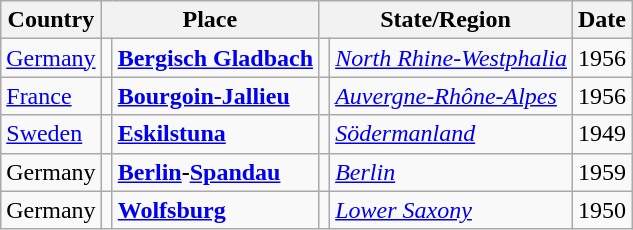<table class="wikitable">
<tr>
<th>Country</th>
<th colspan=2>Place</th>
<th colspan=2>State/Region</th>
<th>Date</th>
</tr>
<tr>
<td><a href='#'>Germany</a></td>
<td></td>
<td><strong><a href='#'>Bergisch Gladbach</a></strong></td>
<td></td>
<td><em><a href='#'>North Rhine-Westphalia</a></em></td>
<td>1956</td>
</tr>
<tr>
<td><a href='#'>France</a></td>
<td></td>
<td><strong><a href='#'>Bourgoin-Jallieu</a></strong></td>
<td></td>
<td><em><a href='#'>Auvergne-Rhône-Alpes</a></em></td>
<td>1956</td>
</tr>
<tr>
<td><a href='#'>Sweden</a></td>
<td></td>
<td><strong><a href='#'>Eskilstuna</a></strong></td>
<td></td>
<td><em><a href='#'>Södermanland</a></em></td>
<td>1949</td>
</tr>
<tr>
<td>Germany</td>
<td></td>
<td><strong><a href='#'>Berlin</a>-<a href='#'>Spandau</a></strong></td>
<td></td>
<td><em><a href='#'>Berlin</a></em></td>
<td>1959</td>
</tr>
<tr>
<td>Germany</td>
<td></td>
<td><strong><a href='#'>Wolfsburg</a></strong></td>
<td></td>
<td><em><a href='#'>Lower Saxony</a></em></td>
<td>1950</td>
</tr>
</table>
